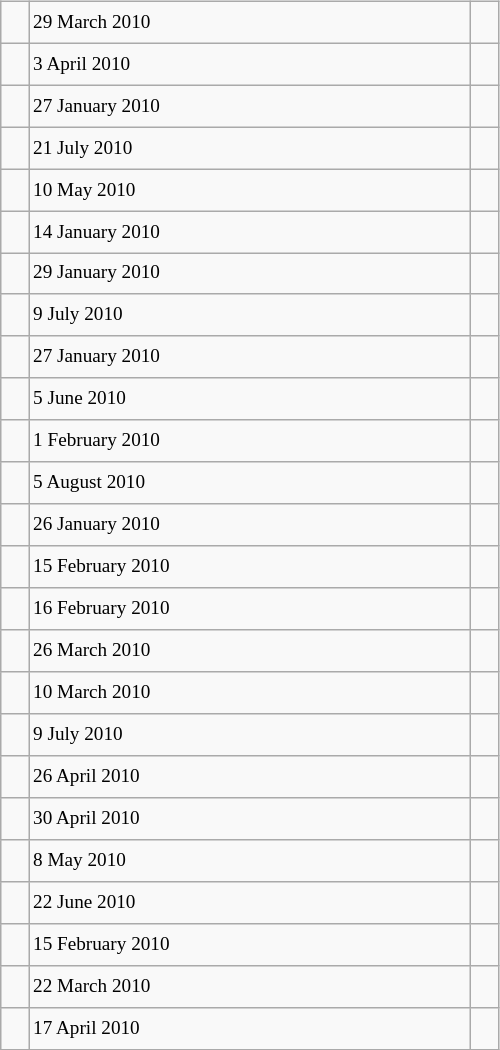<table class="wikitable" style="font-size: 80%; float: left; width: 26em; margin-right: 1em; height: 700px">
<tr>
<td></td>
<td>29 March 2010</td>
<td></td>
</tr>
<tr>
<td></td>
<td>3 April 2010</td>
<td></td>
</tr>
<tr>
<td></td>
<td>27 January 2010</td>
<td></td>
</tr>
<tr>
<td></td>
<td>21 July 2010</td>
<td></td>
</tr>
<tr>
<td></td>
<td>10 May 2010</td>
<td></td>
</tr>
<tr>
<td></td>
<td>14 January 2010</td>
<td></td>
</tr>
<tr>
<td></td>
<td>29 January 2010</td>
<td></td>
</tr>
<tr>
<td></td>
<td>9 July 2010</td>
<td></td>
</tr>
<tr>
<td></td>
<td>27 January 2010</td>
<td></td>
</tr>
<tr>
<td></td>
<td>5 June 2010</td>
<td></td>
</tr>
<tr>
<td></td>
<td>1 February 2010</td>
<td></td>
</tr>
<tr>
<td></td>
<td>5 August 2010</td>
<td></td>
</tr>
<tr>
<td></td>
<td>26 January 2010</td>
<td></td>
</tr>
<tr>
<td></td>
<td>15 February 2010</td>
<td></td>
</tr>
<tr>
<td></td>
<td>16 February 2010</td>
<td></td>
</tr>
<tr>
<td></td>
<td>26 March 2010</td>
<td></td>
</tr>
<tr>
<td></td>
<td>10 March 2010</td>
<td></td>
</tr>
<tr>
<td></td>
<td>9 July 2010</td>
<td></td>
</tr>
<tr>
<td></td>
<td>26 April 2010</td>
<td></td>
</tr>
<tr>
<td></td>
<td>30 April 2010</td>
<td></td>
</tr>
<tr>
<td></td>
<td>8 May 2010</td>
<td></td>
</tr>
<tr>
<td></td>
<td>22 June 2010</td>
<td></td>
</tr>
<tr>
<td></td>
<td>15 February 2010</td>
<td></td>
</tr>
<tr>
<td></td>
<td>22 March 2010</td>
<td></td>
</tr>
<tr>
<td></td>
<td>17 April 2010</td>
<td></td>
</tr>
</table>
